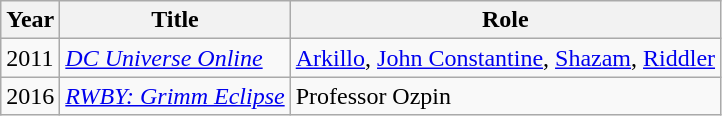<table class="wikitable sortable">
<tr>
<th>Year</th>
<th>Title</th>
<th>Role</th>
</tr>
<tr>
<td>2011</td>
<td><em><a href='#'>DC Universe Online</a></em></td>
<td><a href='#'>Arkillo</a>, <a href='#'>John Constantine</a>, <a href='#'>Shazam</a>, <a href='#'>Riddler</a></td>
</tr>
<tr>
<td>2016</td>
<td><em><a href='#'>RWBY: Grimm Eclipse</a></em></td>
<td>Professor Ozpin</td>
</tr>
</table>
